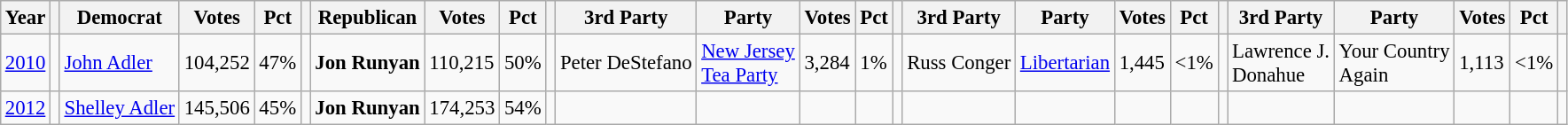<table class="wikitable" style="margin:0.25em ; font-size:95%">
<tr>
<th>Year</th>
<th></th>
<th>Democrat</th>
<th>Votes</th>
<th>Pct</th>
<th></th>
<th>Republican</th>
<th>Votes</th>
<th>Pct</th>
<th></th>
<th>3rd Party</th>
<th>Party</th>
<th>Votes</th>
<th>Pct</th>
<th></th>
<th>3rd Party</th>
<th>Party</th>
<th>Votes</th>
<th>Pct</th>
<th></th>
<th>3rd Party</th>
<th>Party</th>
<th>Votes</th>
<th>Pct</th>
<th></th>
</tr>
<tr>
<td><a href='#'>2010</a></td>
<td></td>
<td><a href='#'>John Adler</a></td>
<td>104,252</td>
<td>47%</td>
<td></td>
<td><strong>Jon Runyan</strong></td>
<td>110,215</td>
<td>50%</td>
<td></td>
<td>Peter DeStefano</td>
<td><a href='#'>New Jersey<br>Tea Party</a></td>
<td>3,284</td>
<td>1%</td>
<td></td>
<td>Russ Conger</td>
<td><a href='#'>Libertarian</a></td>
<td>1,445</td>
<td><1%</td>
<td></td>
<td>Lawrence J.<br> Donahue</td>
<td>Your Country <br>Again</td>
<td>1,113</td>
<td><1%</td>
<td></td>
</tr>
<tr>
<td><a href='#'>2012</a></td>
<td></td>
<td><a href='#'>Shelley Adler</a></td>
<td>145,506</td>
<td>45%</td>
<td></td>
<td><strong>Jon Runyan</strong></td>
<td>174,253</td>
<td>54%</td>
<td></td>
<td></td>
<td></td>
<td></td>
<td></td>
<td></td>
<td></td>
<td></td>
<td></td>
<td></td>
<td></td>
<td></td>
<td></td>
<td></td>
<td></td>
<td></td>
</tr>
</table>
